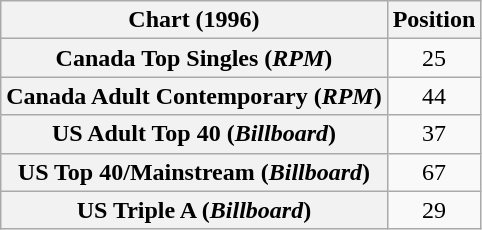<table class="wikitable sortable plainrowheaders" style="text-align:center">
<tr>
<th>Chart (1996)</th>
<th>Position</th>
</tr>
<tr>
<th scope="row">Canada Top Singles (<em>RPM</em>)</th>
<td>25</td>
</tr>
<tr>
<th scope="row">Canada Adult Contemporary (<em>RPM</em>)</th>
<td>44</td>
</tr>
<tr>
<th scope="row">US Adult Top 40 (<em>Billboard</em>)</th>
<td>37</td>
</tr>
<tr>
<th scope="row">US Top 40/Mainstream (<em>Billboard</em>)</th>
<td>67</td>
</tr>
<tr>
<th scope="row">US Triple A (<em>Billboard</em>)</th>
<td>29</td>
</tr>
</table>
